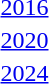<table>
<tr>
<td><a href='#'>2016</a></td>
<td></td>
<td></td>
<td></td>
</tr>
<tr>
<td><a href='#'>2020</a></td>
<td></td>
<td></td>
<td></td>
</tr>
<tr>
<td><a href='#'>2024</a></td>
<td></td>
<td></td>
<td></td>
</tr>
</table>
